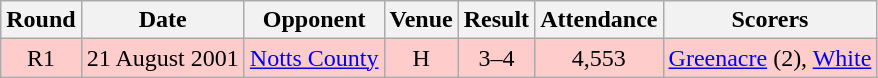<table class= "wikitable " style="font-size:100%; text-align:center">
<tr>
<th>Round</th>
<th>Date</th>
<th>Opponent</th>
<th>Venue</th>
<th>Result</th>
<th>Attendance</th>
<th>Scorers</th>
</tr>
<tr style="background: #FFCCCC;">
<td>R1</td>
<td>21 August 2001</td>
<td><a href='#'>Notts County</a></td>
<td>H</td>
<td>3–4</td>
<td>4,553</td>
<td><a href='#'>Greenacre</a> (2), <a href='#'>White</a></td>
</tr>
</table>
